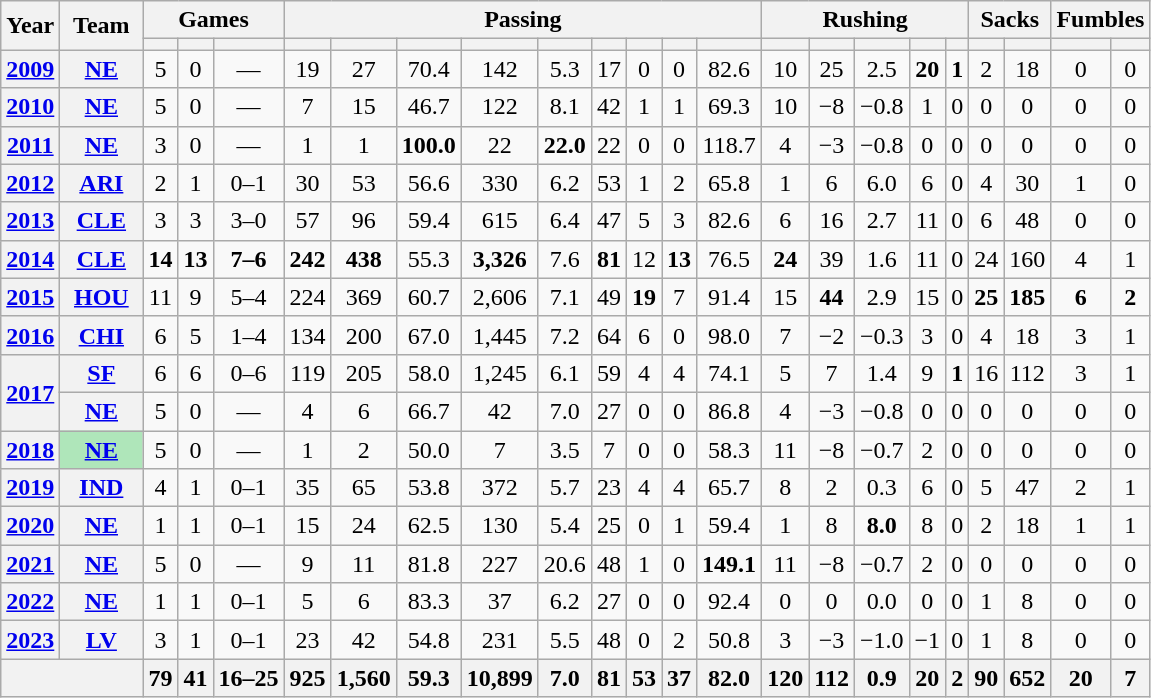<table class="wikitable" style="text-align: center;">
<tr>
<th rowspan="2">Year</th>
<th rowspan="2">Team</th>
<th colspan="3">Games</th>
<th colspan="9">Passing</th>
<th colspan="5">Rushing</th>
<th colspan="2">Sacks</th>
<th colspan="2">Fumbles</th>
</tr>
<tr>
<th></th>
<th></th>
<th></th>
<th></th>
<th></th>
<th></th>
<th></th>
<th></th>
<th></th>
<th></th>
<th></th>
<th></th>
<th></th>
<th></th>
<th></th>
<th></th>
<th></th>
<th></th>
<th></th>
<th></th>
<th></th>
</tr>
<tr>
<th><a href='#'>2009</a></th>
<th><a href='#'>NE</a></th>
<td>5</td>
<td>0</td>
<td>—</td>
<td>19</td>
<td>27</td>
<td>70.4</td>
<td>142</td>
<td>5.3</td>
<td>17</td>
<td>0</td>
<td>0</td>
<td>82.6</td>
<td>10</td>
<td>25</td>
<td>2.5</td>
<td><strong>20</strong></td>
<td><strong>1</strong></td>
<td>2</td>
<td>18</td>
<td>0</td>
<td>0</td>
</tr>
<tr>
<th><a href='#'>2010</a></th>
<th><a href='#'>NE</a></th>
<td>5</td>
<td>0</td>
<td>—</td>
<td>7</td>
<td>15</td>
<td>46.7</td>
<td>122</td>
<td>8.1</td>
<td>42</td>
<td>1</td>
<td>1</td>
<td>69.3</td>
<td>10</td>
<td>−8</td>
<td>−0.8</td>
<td>1</td>
<td>0</td>
<td>0</td>
<td>0</td>
<td>0</td>
<td>0</td>
</tr>
<tr>
<th><a href='#'>2011</a></th>
<th><a href='#'>NE</a></th>
<td>3</td>
<td>0</td>
<td>—</td>
<td>1</td>
<td>1</td>
<td><strong>100.0</strong></td>
<td>22</td>
<td><strong>22.0</strong></td>
<td>22</td>
<td>0</td>
<td>0</td>
<td>118.7</td>
<td>4</td>
<td>−3</td>
<td>−0.8</td>
<td>0</td>
<td>0</td>
<td>0</td>
<td>0</td>
<td>0</td>
<td>0</td>
</tr>
<tr>
<th><a href='#'>2012</a></th>
<th><a href='#'>ARI</a></th>
<td>2</td>
<td>1</td>
<td>0–1</td>
<td>30</td>
<td>53</td>
<td>56.6</td>
<td>330</td>
<td>6.2</td>
<td>53</td>
<td>1</td>
<td>2</td>
<td>65.8</td>
<td>1</td>
<td>6</td>
<td>6.0</td>
<td>6</td>
<td>0</td>
<td>4</td>
<td>30</td>
<td>1</td>
<td>0</td>
</tr>
<tr>
<th><a href='#'>2013</a></th>
<th><a href='#'>CLE</a></th>
<td>3</td>
<td>3</td>
<td>3–0</td>
<td>57</td>
<td>96</td>
<td>59.4</td>
<td>615</td>
<td>6.4</td>
<td>47</td>
<td>5</td>
<td>3</td>
<td>82.6</td>
<td>6</td>
<td>16</td>
<td>2.7</td>
<td>11</td>
<td>0</td>
<td>6</td>
<td>48</td>
<td>0</td>
<td>0</td>
</tr>
<tr>
<th><a href='#'>2014</a></th>
<th><a href='#'>CLE</a></th>
<td><strong>14</strong></td>
<td><strong>13</strong></td>
<td><strong>7–6</strong></td>
<td><strong>242</strong></td>
<td><strong>438</strong></td>
<td>55.3</td>
<td><strong>3,326</strong></td>
<td>7.6</td>
<td><strong>81</strong></td>
<td>12</td>
<td><strong>13</strong></td>
<td>76.5</td>
<td><strong>24</strong></td>
<td>39</td>
<td>1.6</td>
<td>11</td>
<td>0</td>
<td>24</td>
<td>160</td>
<td>4</td>
<td>1</td>
</tr>
<tr>
<th><a href='#'>2015</a></th>
<th><a href='#'>HOU</a></th>
<td>11</td>
<td>9</td>
<td>5–4</td>
<td>224</td>
<td>369</td>
<td>60.7</td>
<td>2,606</td>
<td>7.1</td>
<td>49</td>
<td><strong>19</strong></td>
<td>7</td>
<td>91.4</td>
<td>15</td>
<td><strong>44</strong></td>
<td>2.9</td>
<td>15</td>
<td>0</td>
<td><strong>25</strong></td>
<td><strong>185</strong></td>
<td><strong>6</strong></td>
<td><strong>2</strong></td>
</tr>
<tr>
<th><a href='#'>2016</a></th>
<th><a href='#'>CHI</a></th>
<td>6</td>
<td>5</td>
<td>1–4</td>
<td>134</td>
<td>200</td>
<td>67.0</td>
<td>1,445</td>
<td>7.2</td>
<td>64</td>
<td>6</td>
<td>0</td>
<td>98.0</td>
<td>7</td>
<td>−2</td>
<td>−0.3</td>
<td>3</td>
<td>0</td>
<td>4</td>
<td>18</td>
<td>3</td>
<td>1</td>
</tr>
<tr>
<th rowspan="2"><a href='#'>2017</a></th>
<th><a href='#'>SF</a></th>
<td>6</td>
<td>6</td>
<td>0–6</td>
<td>119</td>
<td>205</td>
<td>58.0</td>
<td>1,245</td>
<td>6.1</td>
<td>59</td>
<td>4</td>
<td>4</td>
<td>74.1</td>
<td>5</td>
<td>7</td>
<td>1.4</td>
<td>9</td>
<td><strong>1</strong></td>
<td>16</td>
<td>112</td>
<td>3</td>
<td>1</td>
</tr>
<tr>
<th><a href='#'>NE</a></th>
<td>5</td>
<td>0</td>
<td>—</td>
<td>4</td>
<td>6</td>
<td>66.7</td>
<td>42</td>
<td>7.0</td>
<td>27</td>
<td>0</td>
<td>0</td>
<td>86.8</td>
<td>4</td>
<td>−3</td>
<td>−0.8</td>
<td>0</td>
<td>0</td>
<td>0</td>
<td>0</td>
<td>0</td>
<td>0</td>
</tr>
<tr>
<th><a href='#'>2018</a></th>
<th style="background:#afe6ba; width:3em;"><a href='#'>NE</a></th>
<td>5</td>
<td>0</td>
<td>—</td>
<td>1</td>
<td>2</td>
<td>50.0</td>
<td>7</td>
<td>3.5</td>
<td>7</td>
<td>0</td>
<td>0</td>
<td>58.3</td>
<td>11</td>
<td>−8</td>
<td>−0.7</td>
<td>2</td>
<td>0</td>
<td>0</td>
<td>0</td>
<td>0</td>
<td>0</td>
</tr>
<tr>
<th><a href='#'>2019</a></th>
<th><a href='#'>IND</a></th>
<td>4</td>
<td>1</td>
<td>0–1</td>
<td>35</td>
<td>65</td>
<td>53.8</td>
<td>372</td>
<td>5.7</td>
<td>23</td>
<td>4</td>
<td>4</td>
<td>65.7</td>
<td>8</td>
<td>2</td>
<td>0.3</td>
<td>6</td>
<td>0</td>
<td>5</td>
<td>47</td>
<td>2</td>
<td>1</td>
</tr>
<tr>
<th><a href='#'>2020</a></th>
<th><a href='#'>NE</a></th>
<td>1</td>
<td>1</td>
<td>0–1</td>
<td>15</td>
<td>24</td>
<td>62.5</td>
<td>130</td>
<td>5.4</td>
<td>25</td>
<td>0</td>
<td>1</td>
<td>59.4</td>
<td>1</td>
<td>8</td>
<td><strong>8.0</strong></td>
<td>8</td>
<td>0</td>
<td>2</td>
<td>18</td>
<td>1</td>
<td>1</td>
</tr>
<tr>
<th><a href='#'>2021</a></th>
<th><a href='#'>NE</a></th>
<td>5</td>
<td>0</td>
<td>—</td>
<td>9</td>
<td>11</td>
<td>81.8</td>
<td>227</td>
<td>20.6</td>
<td>48</td>
<td>1</td>
<td>0</td>
<td><strong>149.1</strong></td>
<td>11</td>
<td>−8</td>
<td>−0.7</td>
<td>2</td>
<td>0</td>
<td>0</td>
<td>0</td>
<td>0</td>
<td>0</td>
</tr>
<tr>
<th><a href='#'>2022</a></th>
<th><a href='#'>NE</a></th>
<td>1</td>
<td>1</td>
<td>0–1</td>
<td>5</td>
<td>6</td>
<td>83.3</td>
<td>37</td>
<td>6.2</td>
<td>27</td>
<td>0</td>
<td>0</td>
<td>92.4</td>
<td>0</td>
<td>0</td>
<td>0.0</td>
<td>0</td>
<td>0</td>
<td>1</td>
<td>8</td>
<td>0</td>
<td>0</td>
</tr>
<tr>
<th><a href='#'>2023</a></th>
<th><a href='#'>LV</a></th>
<td>3</td>
<td>1</td>
<td>0–1</td>
<td>23</td>
<td>42</td>
<td>54.8</td>
<td>231</td>
<td>5.5</td>
<td>48</td>
<td>0</td>
<td>2</td>
<td>50.8</td>
<td>3</td>
<td>−3</td>
<td>−1.0</td>
<td>−1</td>
<td>0</td>
<td>1</td>
<td>8</td>
<td>0</td>
<td>0</td>
</tr>
<tr>
<th colspan="2"></th>
<th>79</th>
<th>41</th>
<th>16–25</th>
<th>925</th>
<th>1,560</th>
<th>59.3</th>
<th>10,899</th>
<th>7.0</th>
<th>81</th>
<th>53</th>
<th>37</th>
<th>82.0</th>
<th>120</th>
<th>112</th>
<th>0.9</th>
<th>20</th>
<th>2</th>
<th>90</th>
<th>652</th>
<th>20</th>
<th>7</th>
</tr>
</table>
